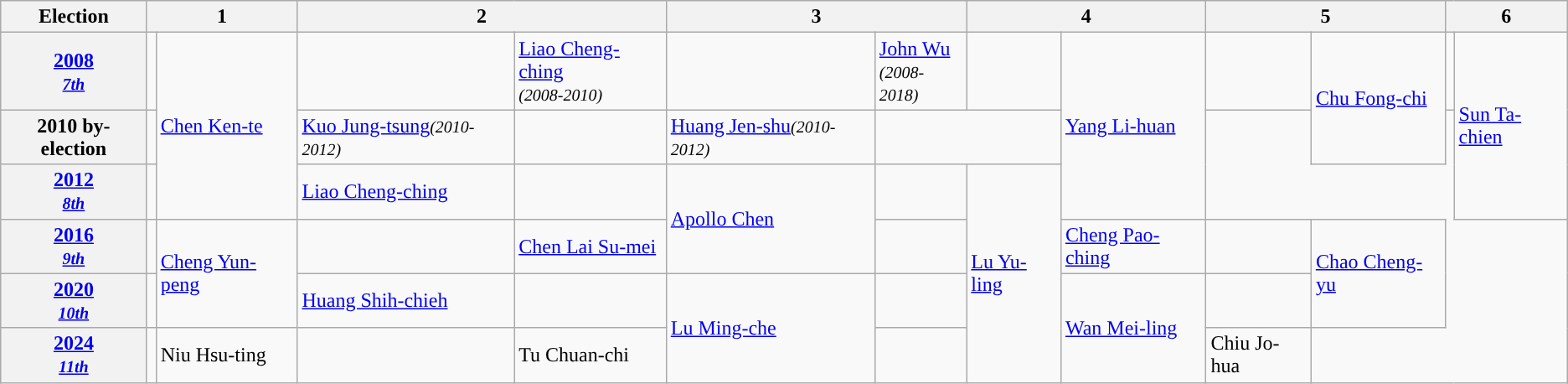<table class="wikitable">
<tr>
<th>Election</th>
<th colspan="2" width="80px">1</th>
<th colspan="2" width="80px">2</th>
<th colspan="2" width="80px">3</th>
<th colspan="2" width="80px">4</th>
<th colspan="2" width="80px">5</th>
<th colspan="2" width="80px">6</th>
</tr>
<tr>
<th><a href='#'>2008</a><br><small><em><a href='#'>7th</a></em></small><br></th>
<td></td>
<td rowspan=3><a href='#'>Chen Ken-te</a></td>
<td></td>
<td><a href='#'>Liao Cheng-ching</a><br><small><em>(2008-2010)</em></small><br></td>
<td></td>
<td><a href='#'>John Wu</a><br><small><em>(2008-2018)</em></small><br></td>
<td></td>
<td rowspan=3><a href='#'>Yang Li-huan</a></td>
<td></td>
<td rowspan=2><a href='#'>Chu Fong-chi</a></td>
<td></td>
<td rowspan=3><a href='#'>Sun Ta-chien</a></td>
</tr>
<tr>
<th>2010 by-election</th>
<td></td>
<td><a href='#'>Kuo Jung-tsung</a><small><em>(2010-2012)</em></small><br></td>
<td></td>
<td><a href='#'>Huang Jen-shu</a><small><em>(2010-2012)</em></small><br></td>
</tr>
<tr>
<th><a href='#'>2012</a><br><small><em><a href='#'>8th</a></em></small><br></th>
<td></td>
<td><a href='#'>Liao Cheng-ching</a></td>
<td></td>
<td rowspan=2><a href='#'>Apollo Chen</a></td>
<td></td>
<td rowspan=4><a href='#'>Lu Yu-ling</a></td>
</tr>
<tr>
<th><a href='#'>2016</a><br><small><em><a href='#'>9th</a></em></small><br></th>
<td></td>
<td rowspan=2><a href='#'>Cheng Yun-peng</a></td>
<td></td>
<td><a href='#'>Chen Lai Su-mei</a></td>
<td></td>
<td><a href='#'>Cheng Pao-ching</a></td>
<td></td>
<td rowspan=2><a href='#'>Chao Cheng-yu</a></td>
</tr>
<tr>
<th><a href='#'>2020</a><br><small><em><a href='#'>10th</a></em></small><br></th>
<td></td>
<td><a href='#'>Huang Shih-chieh</a></td>
<td></td>
<td rowspan=2><a href='#'>Lu Ming-che</a></td>
<td></td>
<td rowspan=2><a href='#'>Wan Mei-ling</a></td>
</tr>
<tr>
<th><a href='#'>2024</a><br><small><em><a href='#'>11th</a></em></small><br></th>
<td></td>
<td>Niu Hsu-ting</td>
<td></td>
<td>Tu Chuan-chi</td>
<td></td>
<td>Chiu Jo-hua</td>
</tr>
</table>
